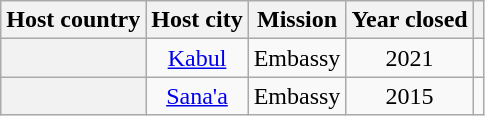<table class="wikitable plainrowheaders" style="text-align:center;">
<tr>
<th scope="col">Host country</th>
<th scope="col">Host city</th>
<th scope="col">Mission</th>
<th scope="col">Year closed</th>
<th scope="col"></th>
</tr>
<tr>
<th scope="row"></th>
<td><a href='#'>Kabul</a></td>
<td>Embassy</td>
<td>2021</td>
<td></td>
</tr>
<tr>
<th scope="row"></th>
<td><a href='#'>Sana'a</a></td>
<td>Embassy</td>
<td>2015</td>
<td></td>
</tr>
</table>
